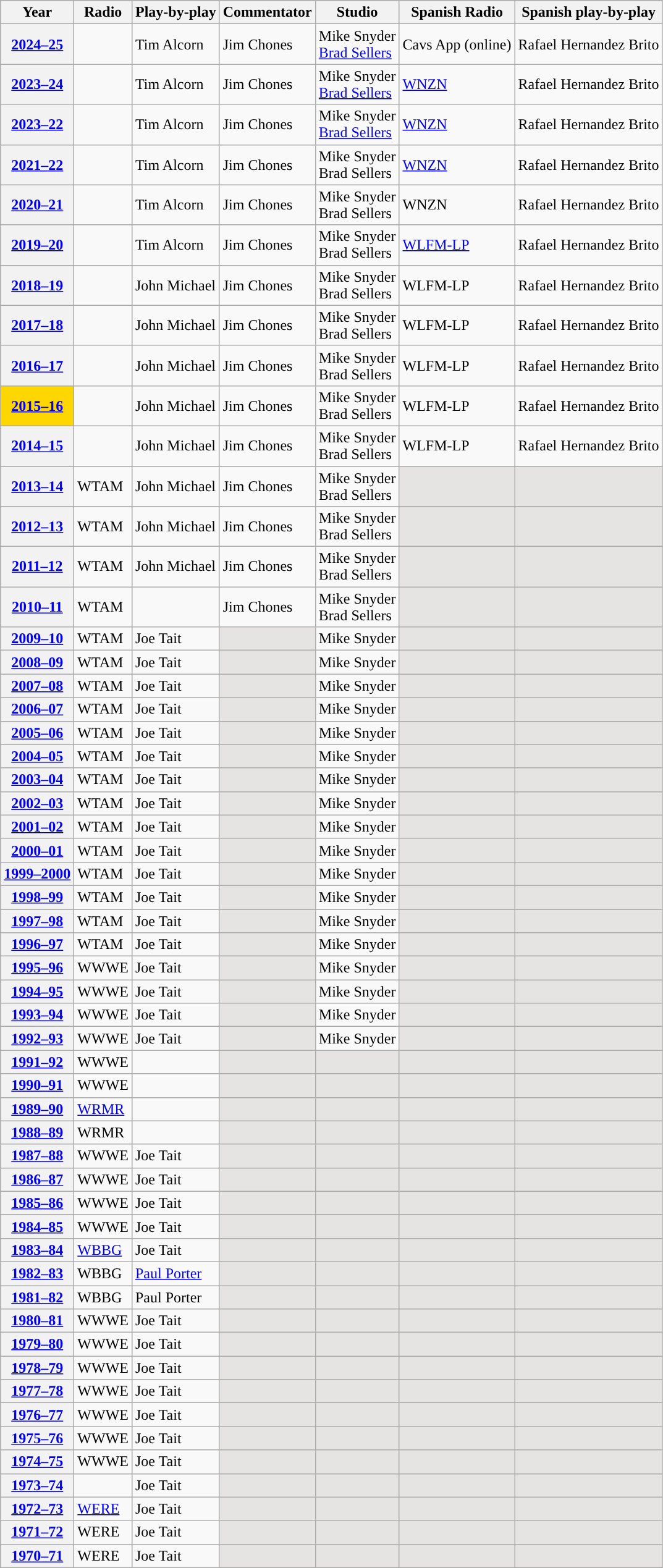<table class="wikitable">
<tr>
<th scope="col">Year</th>
<th scope="col">Radio</th>
<th scope="col">Play-by-play</th>
<th scope="col">Commentator</th>
<th scope="col">Studio</th>
<th scope="col">Spanish Radio</th>
<th scope="col">Spanish play-by-play</th>
</tr>
<tr>
<th scope = "row"><a href='#'>2024–25</a></th>
<td></td>
<td>Tim Alcorn</td>
<td>Jim Chones</td>
<td>Mike Snyder<br><a href='#'>Brad Sellers</a></td>
<td>Cavs App (online)</td>
<td>Rafael Hernandez Brito</td>
</tr>
<tr>
<th scope = "row"><a href='#'>2023–24</a></th>
<td></td>
<td>Tim Alcorn</td>
<td>Jim Chones</td>
<td>Mike Snyder<br><a href='#'>Brad Sellers</a></td>
<td><a href='#'>WNZN</a></td>
<td>Rafael Hernandez Brito</td>
</tr>
<tr>
<th scope = "row"><a href='#'>2023–22</a></th>
<td></td>
<td>Tim Alcorn</td>
<td>Jim Chones</td>
<td>Mike Snyder<br><a href='#'>Brad Sellers</a></td>
<td><a href='#'>WNZN</a></td>
<td>Rafael Hernandez Brito</td>
</tr>
<tr>
<th scope = "row"><a href='#'>2021–22</a></th>
<td></td>
<td>Tim Alcorn</td>
<td>Jim Chones</td>
<td>Mike Snyder<br>Brad Sellers</td>
<td><a href='#'>WNZN</a></td>
<td>Rafael Hernandez Brito</td>
</tr>
<tr>
<th scope = "row"><a href='#'>2020–21</a></th>
<td></td>
<td>Tim Alcorn</td>
<td>Jim Chones</td>
<td>Mike Snyder<br>Brad Sellers</td>
<td>WNZN</td>
<td>Rafael Hernandez Brito</td>
</tr>
<tr>
<th scope = "row"><a href='#'>2019–20</a></th>
<td></td>
<td>Tim Alcorn</td>
<td>Jim Chones</td>
<td>Mike Snyder<br>Brad Sellers</td>
<td><a href='#'>WLFM-LP</a></td>
<td>Rafael Hernandez Brito</td>
</tr>
<tr>
<th scope = "row"><a href='#'>2018–19</a></th>
<td></td>
<td>John Michael</td>
<td>Jim Chones</td>
<td>Mike Snyder<br>Brad Sellers</td>
<td>WLFM-LP</td>
<td>Rafael Hernandez Brito</td>
</tr>
<tr>
<th scope = "row"><a href='#'>2017–18</a></th>
<td></td>
<td>John Michael</td>
<td>Jim Chones</td>
<td>Mike Snyder<br>Brad Sellers</td>
<td>WLFM-LP</td>
<td>Rafael Hernandez Brito</td>
</tr>
<tr>
<th scope = "row"><a href='#'>2016–17</a></th>
<td></td>
<td>John Michael</td>
<td>Jim Chones</td>
<td>Mike Snyder<br>Brad Sellers</td>
<td>WLFM-LP</td>
<td>Rafael Hernandez Brito</td>
</tr>
<tr>
<th scope = "row" style="background: gold"><a href='#'>2015–16</a></th>
<td></td>
<td>John Michael</td>
<td>Jim Chones</td>
<td>Mike Snyder<br>Brad Sellers</td>
<td>WLFM-LP</td>
<td>Rafael Hernandez Brito</td>
</tr>
<tr>
<th scope = "row"><a href='#'>2014–15</a></th>
<td></td>
<td>John Michael</td>
<td>Jim Chones</td>
<td>Mike Snyder<br>Brad Sellers</td>
<td>WLFM-LP</td>
<td>Rafael Hernandez Brito</td>
</tr>
<tr>
<th scope = "row"><a href='#'>2013–14</a></th>
<td>WTAM</td>
<td>John Michael</td>
<td>Jim Chones</td>
<td>Mike Snyder<br>Brad Sellers</td>
<td style="background-color:#e5e4e2;"></td>
<td style="background-color:#e5e4e2;"></td>
</tr>
<tr>
<th scope = "row"><a href='#'>2012–13</a></th>
<td>WTAM</td>
<td>John Michael</td>
<td>Jim Chones</td>
<td>Mike Snyder<br>Brad Sellers</td>
<td style="background-color:#e5e4e2;"></td>
<td style="background-color:#e5e4e2;"></td>
</tr>
<tr>
<th scope = "row"><a href='#'>2011–12</a></th>
<td>WTAM</td>
<td>John Michael</td>
<td>Jim Chones</td>
<td>Mike Snyder<br>Brad Sellers</td>
<td style="background-color:#e5e4e2;"></td>
<td style="background-color:#e5e4e2;"></td>
</tr>
<tr>
<th scope = "row"><a href='#'>2010–11</a></th>
<td>WTAM</td>
<td></td>
<td>Jim Chones</td>
<td>Mike Snyder<br>Brad Sellers</td>
<td style="background-color:#e5e4e2;"></td>
<td style="background-color:#e5e4e2;"></td>
</tr>
<tr>
<th scope = "row"><a href='#'>2009–10</a></th>
<td>WTAM</td>
<td>Joe Tait</td>
<td style="background-color:#e5e4e2;"></td>
<td>Mike Snyder</td>
<td style="background-color:#e5e4e2;"></td>
<td style="background-color:#e5e4e2;"></td>
</tr>
<tr>
<th scope = "row"><a href='#'>2008–09</a></th>
<td>WTAM</td>
<td>Joe Tait</td>
<td style="background-color:#e5e4e2;"></td>
<td>Mike Snyder</td>
<td style="background-color:#e5e4e2;"></td>
<td style="background-color:#e5e4e2;"></td>
</tr>
<tr>
<th scope = "row"><a href='#'>2007–08</a></th>
<td>WTAM</td>
<td>Joe Tait</td>
<td style="background-color:#e5e4e2;"></td>
<td>Mike Snyder</td>
<td style="background-color:#e5e4e2;"></td>
<td style="background-color:#e5e4e2;"></td>
</tr>
<tr>
<th scope = "row"><a href='#'>2006–07</a></th>
<td>WTAM</td>
<td>Joe Tait</td>
<td style="background-color:#e5e4e2;"></td>
<td>Mike Snyder</td>
<td style="background-color:#e5e4e2;"></td>
<td style="background-color:#e5e4e2;"></td>
</tr>
<tr>
<th scope = "row"><a href='#'>2005–06</a></th>
<td>WTAM</td>
<td>Joe Tait</td>
<td style="background-color:#e5e4e2;"></td>
<td>Mike Snyder</td>
<td style="background-color:#e5e4e2;"></td>
<td style="background-color:#e5e4e2;"></td>
</tr>
<tr>
<th scope = "row"><a href='#'>2004–05</a></th>
<td>WTAM</td>
<td>Joe Tait</td>
<td style="background-color:#e5e4e2;"></td>
<td>Mike Snyder</td>
<td style="background-color:#e5e4e2;"></td>
<td style="background-color:#e5e4e2;"></td>
</tr>
<tr>
<th scope = "row"><a href='#'>2003–04</a></th>
<td>WTAM</td>
<td>Joe Tait</td>
<td style="background-color:#e5e4e2;"></td>
<td>Mike Snyder</td>
<td style="background-color:#e5e4e2;"></td>
<td style="background-color:#e5e4e2;"></td>
</tr>
<tr>
<th scope = "row"><a href='#'>2002–03</a></th>
<td>WTAM</td>
<td>Joe Tait</td>
<td style="background-color:#e5e4e2;"></td>
<td>Mike Snyder</td>
<td style="background-color:#e5e4e2;"></td>
<td style="background-color:#e5e4e2;"></td>
</tr>
<tr>
<th scope = "row"><a href='#'>2001–02</a></th>
<td>WTAM</td>
<td>Joe Tait</td>
<td style="background-color:#e5e4e2;"></td>
<td>Mike Snyder</td>
<td style="background-color:#e5e4e2;"></td>
<td style="background-color:#e5e4e2;"></td>
</tr>
<tr>
<th scope = "row"><a href='#'>2000–01</a></th>
<td>WTAM</td>
<td>Joe Tait</td>
<td style="background-color:#e5e4e2;"></td>
<td>Mike Snyder</td>
<td style="background-color:#e5e4e2;"></td>
<td style="background-color:#e5e4e2;"></td>
</tr>
<tr>
<th scope = "row"><a href='#'>1999–2000</a></th>
<td>WTAM</td>
<td>Joe Tait</td>
<td style="background-color:#e5e4e2;"></td>
<td>Mike Snyder</td>
<td style="background-color:#e5e4e2;"></td>
<td style="background-color:#e5e4e2;"></td>
</tr>
<tr>
<th scope = "row"><a href='#'>1998–99</a></th>
<td>WTAM</td>
<td>Joe Tait</td>
<td style="background-color:#e5e4e2;"></td>
<td>Mike Snyder</td>
<td style="background-color:#e5e4e2;"></td>
<td style="background-color:#e5e4e2;"></td>
</tr>
<tr>
<th scope = "row"><a href='#'>1997–98</a></th>
<td>WTAM</td>
<td>Joe Tait</td>
<td style="background-color:#e5e4e2;"></td>
<td>Mike Snyder</td>
<td style="background-color:#e5e4e2;"></td>
<td style="background-color:#e5e4e2;"></td>
</tr>
<tr>
<th scope = "row"><a href='#'>1996–97</a></th>
<td>WTAM</td>
<td>Joe Tait</td>
<td style="background-color:#e5e4e2;"></td>
<td>Mike Snyder</td>
<td style="background-color:#e5e4e2;"></td>
<td style="background-color:#e5e4e2;"></td>
</tr>
<tr>
<th scope = "row"><a href='#'>1995–96</a></th>
<td>WWWE</td>
<td>Joe Tait</td>
<td style="background-color:#e5e4e2;"></td>
<td>Mike Snyder</td>
<td style="background-color:#e5e4e2;"></td>
<td style="background-color:#e5e4e2;"></td>
</tr>
<tr>
<th scope = "row"><a href='#'>1994–95</a></th>
<td>WWWE</td>
<td>Joe Tait</td>
<td style="background-color:#e5e4e2;"></td>
<td>Mike Snyder</td>
<td style="background-color:#e5e4e2;"></td>
<td style="background-color:#e5e4e2;"></td>
</tr>
<tr>
<th scope = "row"><a href='#'>1993–94</a></th>
<td>WWWE</td>
<td>Joe Tait</td>
<td style="background-color:#e5e4e2;"></td>
<td>Mike Snyder</td>
<td style="background-color:#e5e4e2;"></td>
<td style="background-color:#e5e4e2;"></td>
</tr>
<tr>
<th scope = "row"><a href='#'>1992–93</a></th>
<td>WWWE</td>
<td>Joe Tait</td>
<td style="background-color:#e5e4e2;"></td>
<td>Mike Snyder</td>
<td style="background-color:#e5e4e2;"></td>
<td style="background-color:#e5e4e2;"></td>
</tr>
<tr>
<th scope = "row"><a href='#'>1991–92</a></th>
<td>WWWE</td>
<td></td>
<td style="background-color:#e5e4e2;"></td>
<td style="background-color:#e5e4e2;"></td>
<td style="background-color:#e5e4e2;"></td>
<td style="background-color:#e5e4e2;"></td>
</tr>
<tr>
<th scope = "row"><a href='#'>1990–91</a></th>
<td>WWWE</td>
<td></td>
<td style="background-color:#e5e4e2;"></td>
<td style="background-color:#e5e4e2;"></td>
<td style="background-color:#e5e4e2;"></td>
<td style="background-color:#e5e4e2;"></td>
</tr>
<tr>
<th scope = "row"><a href='#'>1989–90</a></th>
<td><a href='#'>WRMR</a></td>
<td></td>
<td style="background-color:#e5e4e2;"></td>
<td style="background-color:#e5e4e2;"></td>
<td style="background-color:#e5e4e2;"></td>
<td style="background-color:#e5e4e2;"></td>
</tr>
<tr>
<th scope = "row"><a href='#'>1988–89</a></th>
<td>WRMR</td>
<td></td>
<td style="background-color:#e5e4e2;"></td>
<td style="background-color:#e5e4e2;"></td>
<td style="background-color:#e5e4e2;"></td>
<td style="background-color:#e5e4e2;"></td>
</tr>
<tr>
<th scope = "row"><a href='#'>1987–88</a></th>
<td>WWWE</td>
<td>Joe Tait</td>
<td style="background-color:#e5e4e2;"></td>
<td style="background-color:#e5e4e2;"></td>
<td style="background-color:#e5e4e2;"></td>
<td style="background-color:#e5e4e2;"></td>
</tr>
<tr>
<th scope = "row"><a href='#'>1986–87</a></th>
<td>WWWE</td>
<td>Joe Tait</td>
<td style="background-color:#e5e4e2;"></td>
<td style="background-color:#e5e4e2;"></td>
<td style="background-color:#e5e4e2;"></td>
<td style="background-color:#e5e4e2;"></td>
</tr>
<tr>
<th scope = "row"><a href='#'>1985–86</a></th>
<td>WWWE</td>
<td>Joe Tait</td>
<td style="background-color:#e5e4e2;"></td>
<td style="background-color:#e5e4e2;"></td>
<td style="background-color:#e5e4e2;"></td>
<td style="background-color:#e5e4e2;"></td>
</tr>
<tr>
<th scope = "row"><a href='#'>1984–85</a></th>
<td>WWWE</td>
<td>Joe Tait</td>
<td style="background-color:#e5e4e2;"></td>
<td style="background-color:#e5e4e2;"></td>
<td style="background-color:#e5e4e2;"></td>
<td style="background-color:#e5e4e2;"></td>
</tr>
<tr>
<th scope = "row"><a href='#'>1983–84</a></th>
<td><a href='#'>WBBG</a></td>
<td>Joe Tait</td>
<td style="background-color:#e5e4e2;"></td>
<td style="background-color:#e5e4e2;"></td>
<td style="background-color:#e5e4e2;"></td>
<td style="background-color:#e5e4e2;"></td>
</tr>
<tr>
<th scope = "row"><a href='#'>1982–83</a></th>
<td>WBBG</td>
<td><a href='#'>Paul Porter</a></td>
<td style="background-color:#e5e4e2;"></td>
<td style="background-color:#e5e4e2;"></td>
<td style="background-color:#e5e4e2;"></td>
<td style="background-color:#e5e4e2;"></td>
</tr>
<tr>
<th scope = "row"><a href='#'>1981–82</a></th>
<td>WBBG</td>
<td>Paul Porter</td>
<td style="background-color:#e5e4e2;"></td>
<td style="background-color:#e5e4e2;"></td>
<td style="background-color:#e5e4e2;"></td>
<td style="background-color:#e5e4e2;"></td>
</tr>
<tr>
<th scope = "row"><a href='#'>1980–81</a></th>
<td>WWWE</td>
<td>Joe Tait</td>
<td style="background-color:#e5e4e2;"></td>
<td style="background-color:#e5e4e2;"></td>
<td style="background-color:#e5e4e2;"></td>
<td style="background-color:#e5e4e2;"></td>
</tr>
<tr>
<th scope = "row"><a href='#'>1979–80</a></th>
<td>WWWE</td>
<td>Joe Tait</td>
<td style="background-color:#e5e4e2;"></td>
<td style="background-color:#e5e4e2;"></td>
<td style="background-color:#e5e4e2;"></td>
<td style="background-color:#e5e4e2;"></td>
</tr>
<tr>
<th scope = "row"><a href='#'>1978–79</a></th>
<td>WWWE</td>
<td>Joe Tait</td>
<td style="background-color:#e5e4e2;"></td>
<td style="background-color:#e5e4e2;"></td>
<td style="background-color:#e5e4e2;"></td>
<td style="background-color:#e5e4e2;"></td>
</tr>
<tr>
<th scope = "row"><a href='#'>1977–78</a></th>
<td>WWWE</td>
<td>Joe Tait</td>
<td style="background-color:#e5e4e2;"></td>
<td style="background-color:#e5e4e2;"></td>
<td style="background-color:#e5e4e2;"></td>
<td style="background-color:#e5e4e2;"></td>
</tr>
<tr>
<th scope = "row"><a href='#'>1976–77</a></th>
<td>WWWE</td>
<td>Joe Tait</td>
<td style="background-color:#e5e4e2;"></td>
<td style="background-color:#e5e4e2;"></td>
<td style="background-color:#e5e4e2;"></td>
<td style="background-color:#e5e4e2;"></td>
</tr>
<tr>
<th scope = "row"><a href='#'>1975–76</a></th>
<td>WWWE</td>
<td>Joe Tait</td>
<td style="background-color:#e5e4e2;"></td>
<td style="background-color:#e5e4e2;"></td>
<td style="background-color:#e5e4e2;"></td>
<td style="background-color:#e5e4e2;"></td>
</tr>
<tr>
<th scope = "row"><a href='#'>1974–75</a></th>
<td>WWWE</td>
<td>Joe Tait</td>
<td style="background-color:#e5e4e2;"></td>
<td style="background-color:#e5e4e2;"></td>
<td style="background-color:#e5e4e2;"></td>
<td style="background-color:#e5e4e2;"></td>
</tr>
<tr>
<th scope = "row"><a href='#'>1973–74</a></th>
<td></td>
<td>Joe Tait</td>
<td style="background-color:#e5e4e2;"></td>
<td style="background-color:#e5e4e2;"></td>
<td style="background-color:#e5e4e2;"></td>
<td style="background-color:#e5e4e2;"></td>
</tr>
<tr>
<th scope = "row"><a href='#'>1972–73</a></th>
<td><a href='#'>WERE</a></td>
<td>Joe Tait</td>
<td style="background-color:#e5e4e2;"></td>
<td style="background-color:#e5e4e2;"></td>
<td style="background-color:#e5e4e2;"></td>
<td style="background-color:#e5e4e2;"></td>
</tr>
<tr>
<th scope = "row"><a href='#'>1971–72</a></th>
<td>WERE</td>
<td>Joe Tait</td>
<td style="background-color:#e5e4e2;"></td>
<td style="background-color:#e5e4e2;"></td>
<td style="background-color:#e5e4e2;"></td>
<td style="background-color:#e5e4e2;"></td>
</tr>
<tr>
<th scope = "row"><a href='#'>1970–71</a></th>
<td>WERE</td>
<td>Joe Tait</td>
<td style="background-color:#e5e4e2;"></td>
<td style="background-color:#e5e4e2;"></td>
<td style="background-color:#e5e4e2;"></td>
<td style="background-color:#e5e4e2;"></td>
</tr>
</table>
